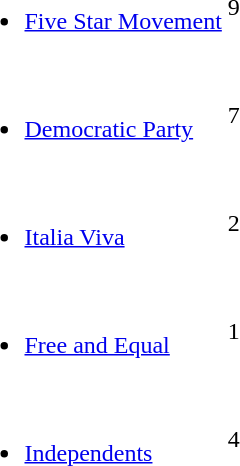<table>
<tr>
<td><br><ul><li><a href='#'>Five Star Movement</a></li></ul></td>
<td><div>9</div></td>
</tr>
<tr>
<td><br><ul><li><a href='#'>Democratic Party</a></li></ul></td>
<td><div>7</div></td>
</tr>
<tr>
<td><br><ul><li><a href='#'>Italia Viva</a></li></ul></td>
<td><div>2</div></td>
</tr>
<tr>
<td><br><ul><li><a href='#'>Free and Equal</a></li></ul></td>
<td><div>1</div></td>
</tr>
<tr>
<td><br><ul><li><a href='#'>Independents</a></li></ul></td>
<td><div>4</div></td>
</tr>
</table>
